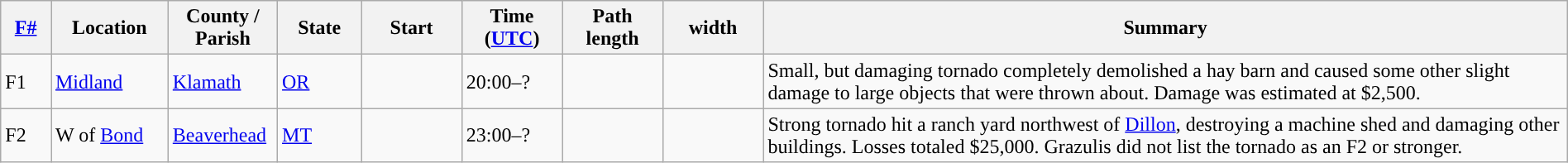<table class="wikitable sortable" style="width:100%;">
<tr>
<th scope="col"  style="width:3%; text-align:center;"><a href='#'>F#</a></th>
<th scope="col"  style="width:7%; text-align:center;" class="unsortable">Location</th>
<th scope="col"  style="width:6%; text-align:center;" class="unsortable">County / Parish</th>
<th scope="col"  style="width:5%; text-align:center;">State</th>
<th scope="col"  style="width:6%; text-align:center;">Start<br></th>
<th scope="col"  style="width:6%; text-align:center;">Time (<a href='#'>UTC</a>)</th>
<th scope="col"  style="width:6%; text-align:center;">Path length</th>
<th scope="col"  style="width:6%; text-align:center;"> width</th>
<th scope="col" class="unsortable" style="width:48%; text-align:center;">Summary</th>
</tr>
<tr>
<td>F1</td>
<td><a href='#'>Midland</a></td>
<td><a href='#'>Klamath</a></td>
<td><a href='#'>OR</a></td>
<td></td>
<td>20:00–?</td>
<td></td>
<td></td>
<td>Small, but damaging tornado completely demolished a hay barn and caused some other slight damage to large objects that were thrown about. Damage was estimated at $2,500.</td>
</tr>
<tr>
<td>F2</td>
<td>W of <a href='#'>Bond</a></td>
<td><a href='#'>Beaverhead</a></td>
<td><a href='#'>MT</a></td>
<td></td>
<td>23:00–?</td>
<td></td>
<td></td>
<td>Strong tornado hit a ranch yard northwest of <a href='#'>Dillon</a>, destroying a machine shed and damaging other buildings. Losses totaled $25,000. Grazulis did not list the tornado as an F2 or stronger.</td>
</tr>
</table>
